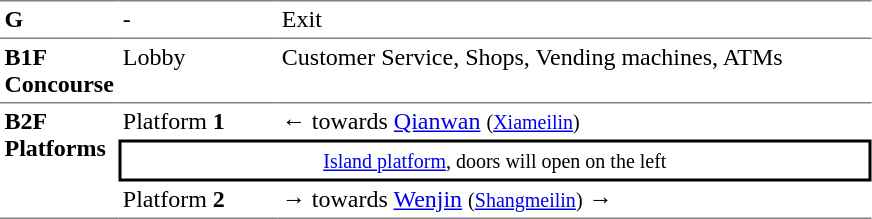<table table border=0 cellspacing=0 cellpadding=3>
<tr>
<td style="border-top:solid 1px gray;" width=50 valign=top><strong>G</strong></td>
<td style="border-top:solid 1px gray;" width=100 valign=top>-</td>
<td style="border-top:solid 1px gray;" width=390 valign=top>Exit</td>
</tr>
<tr>
<td style="border-bottom:solid 1px gray; border-top:solid 1px gray;" valign=top width=50><strong>B1F<br>Concourse</strong></td>
<td style="border-bottom:solid 1px gray; border-top:solid 1px gray;" valign=top width=100>Lobby</td>
<td style="border-bottom:solid 1px gray; border-top:solid 1px gray;" valign=top width=390>Customer Service, Shops, Vending machines, ATMs</td>
</tr>
<tr>
<td style="border-bottom:solid 1px gray;" rowspan="3" valign=top><strong>B2F<br>Platforms</strong></td>
<td>Platform <strong>1</strong></td>
<td>←  towards <a href='#'>Qianwan</a> <small>(<a href='#'>Xiameilin</a>)</small></td>
</tr>
<tr>
<td style="border-right:solid 2px black;border-left:solid 2px black;border-top:solid 2px black;border-bottom:solid 2px black;text-align:center;" colspan=2><small><a href='#'>Island platform</a>, doors will open on the left</small></td>
</tr>
<tr>
<td style="border-bottom:solid 1px gray;">Platform <strong>2</strong></td>
<td style="border-bottom:solid 1px gray;"><span>→</span>  towards <a href='#'>Wenjin</a> <small>(<a href='#'>Shangmeilin</a>)</small> →</td>
</tr>
</table>
